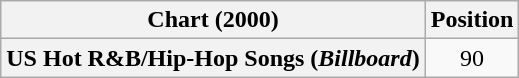<table class="wikitable plainrowheaders" style="text-align:center">
<tr>
<th scope="col">Chart (2000)</th>
<th scope="col">Position</th>
</tr>
<tr>
<th scope="row">US Hot R&B/Hip-Hop Songs (<em>Billboard</em>)</th>
<td>90</td>
</tr>
</table>
